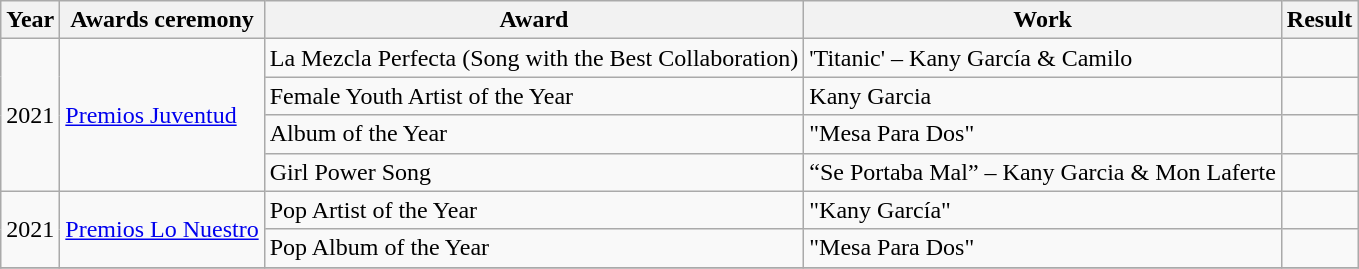<table class="wikitable">
<tr>
<th>Year</th>
<th>Awards ceremony</th>
<th>Award</th>
<th>Work</th>
<th>Result</th>
</tr>
<tr>
<td rowspan="4">2021</td>
<td rowspan="4"><a href='#'>Premios Juventud</a></td>
<td>La Mezcla Perfecta (Song with the Best Collaboration)</td>
<td>'Titanic' – Kany García & Camilo</td>
<td></td>
</tr>
<tr>
<td>Female Youth Artist of the Year</td>
<td>Kany Garcia</td>
<td></td>
</tr>
<tr>
<td>Album of the Year</td>
<td>"Mesa Para Dos"</td>
<td></td>
</tr>
<tr>
<td>Girl Power Song</td>
<td>“Se Portaba Mal” – Kany Garcia & Mon Laferte</td>
<td></td>
</tr>
<tr>
<td rowspan="2">2021</td>
<td rowspan="2"><a href='#'>Premios Lo Nuestro</a></td>
<td>Pop Artist of the Year</td>
<td>"Kany García"</td>
<td></td>
</tr>
<tr>
<td>Pop Album of the Year</td>
<td>"Mesa Para Dos"</td>
<td></td>
</tr>
<tr>
</tr>
</table>
